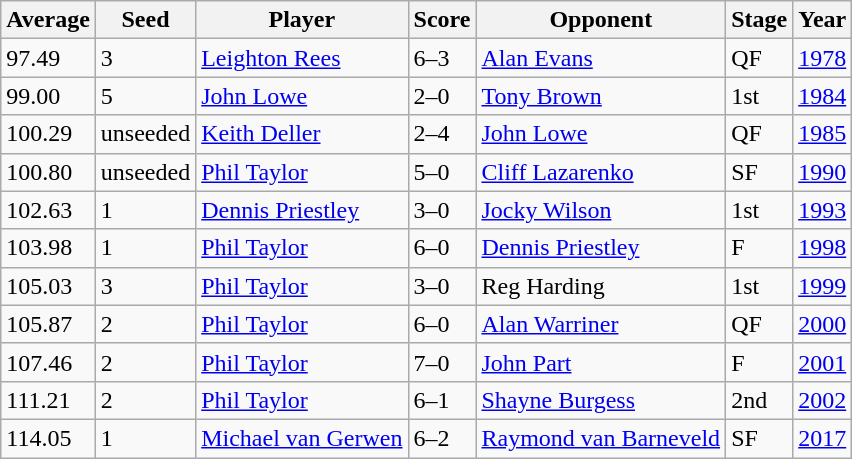<table class="wikitable">
<tr>
<th>Average</th>
<th>Seed</th>
<th>Player</th>
<th>Score</th>
<th>Opponent</th>
<th>Stage</th>
<th>Year</th>
</tr>
<tr>
<td>97.49</td>
<td>3</td>
<td> <a href='#'>Leighton Rees</a></td>
<td>6–3</td>
<td> <a href='#'>Alan Evans</a></td>
<td>QF</td>
<td><a href='#'>1978</a></td>
</tr>
<tr>
<td>99.00</td>
<td>5</td>
<td> <a href='#'>John Lowe</a></td>
<td>2–0</td>
<td> <a href='#'>Tony Brown</a></td>
<td>1st</td>
<td><a href='#'>1984</a></td>
</tr>
<tr>
<td>100.29</td>
<td>unseeded</td>
<td> <a href='#'>Keith Deller</a></td>
<td>2–4</td>
<td> <a href='#'>John Lowe</a></td>
<td>QF</td>
<td><a href='#'>1985</a></td>
</tr>
<tr>
<td>100.80</td>
<td>unseeded</td>
<td> <a href='#'>Phil Taylor</a></td>
<td>5–0</td>
<td> <a href='#'>Cliff Lazarenko</a></td>
<td>SF</td>
<td><a href='#'>1990</a></td>
</tr>
<tr>
<td>102.63</td>
<td>1</td>
<td> <a href='#'>Dennis Priestley</a></td>
<td>3–0</td>
<td> <a href='#'>Jocky Wilson</a></td>
<td>1st</td>
<td><a href='#'>1993</a></td>
</tr>
<tr>
<td>103.98</td>
<td>1</td>
<td> <a href='#'>Phil Taylor</a></td>
<td>6–0</td>
<td> <a href='#'>Dennis Priestley</a></td>
<td>F</td>
<td><a href='#'>1998</a></td>
</tr>
<tr>
<td>105.03</td>
<td>3</td>
<td> <a href='#'>Phil Taylor</a></td>
<td>3–0</td>
<td> Reg Harding</td>
<td>1st</td>
<td><a href='#'>1999</a></td>
</tr>
<tr>
<td>105.87</td>
<td>2</td>
<td> <a href='#'>Phil Taylor</a></td>
<td>6–0</td>
<td> <a href='#'>Alan Warriner</a></td>
<td>QF</td>
<td><a href='#'>2000</a></td>
</tr>
<tr>
<td>107.46</td>
<td>2</td>
<td> <a href='#'>Phil Taylor</a></td>
<td>7–0</td>
<td> <a href='#'>John Part</a></td>
<td>F</td>
<td><a href='#'>2001</a></td>
</tr>
<tr>
<td>111.21</td>
<td>2</td>
<td> <a href='#'>Phil Taylor</a></td>
<td>6–1</td>
<td> <a href='#'>Shayne Burgess</a></td>
<td>2nd</td>
<td><a href='#'>2002</a></td>
</tr>
<tr>
<td>114.05</td>
<td>1</td>
<td> <a href='#'>Michael van Gerwen</a></td>
<td>6–2</td>
<td> <a href='#'>Raymond van Barneveld</a></td>
<td>SF</td>
<td><a href='#'>2017</a></td>
</tr>
</table>
